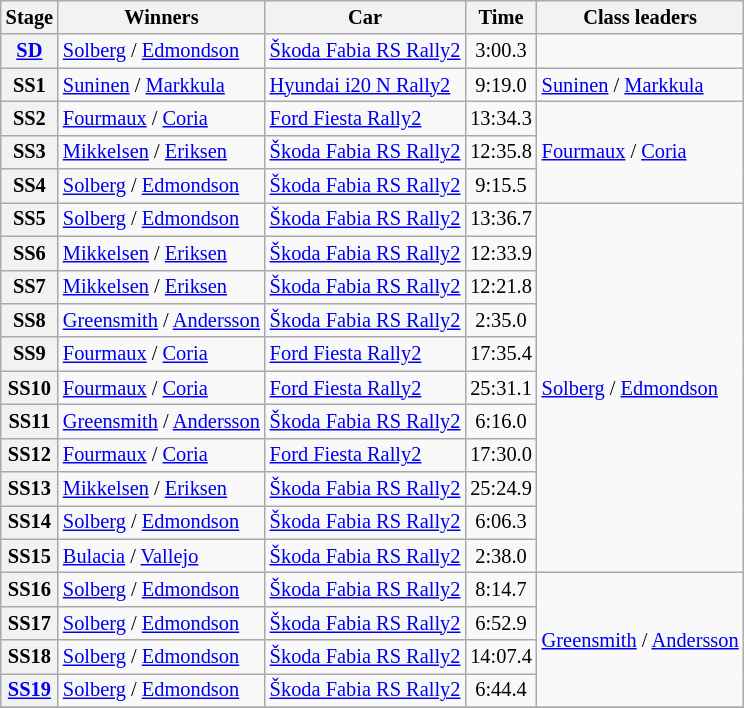<table class="wikitable" style="font-size:85%">
<tr>
<th>Stage</th>
<th>Winners</th>
<th>Car</th>
<th>Time</th>
<th>Class leaders</th>
</tr>
<tr>
<th><a href='#'>SD</a></th>
<td><a href='#'>Solberg</a> / <a href='#'>Edmondson</a></td>
<td><a href='#'>Škoda Fabia RS Rally2</a></td>
<td align="center">3:00.3</td>
<td></td>
</tr>
<tr>
<th>SS1</th>
<td><a href='#'>Suninen</a> / <a href='#'>Markkula</a></td>
<td><a href='#'>Hyundai i20 N Rally2</a></td>
<td align="center">9:19.0</td>
<td><a href='#'>Suninen</a> / <a href='#'>Markkula</a></td>
</tr>
<tr>
<th>SS2</th>
<td><a href='#'>Fourmaux</a> / <a href='#'>Coria</a></td>
<td><a href='#'>Ford Fiesta Rally2</a></td>
<td align="center">13:34.3</td>
<td rowspan=3><a href='#'>Fourmaux</a> / <a href='#'>Coria</a></td>
</tr>
<tr>
<th>SS3</th>
<td><a href='#'>Mikkelsen</a> / <a href='#'>Eriksen</a></td>
<td><a href='#'>Škoda Fabia RS Rally2</a></td>
<td align="center">12:35.8</td>
</tr>
<tr>
<th>SS4</th>
<td><a href='#'>Solberg</a> / <a href='#'>Edmondson</a></td>
<td><a href='#'>Škoda Fabia RS Rally2</a></td>
<td align="center">9:15.5</td>
</tr>
<tr>
<th>SS5</th>
<td><a href='#'>Solberg</a> / <a href='#'>Edmondson</a></td>
<td><a href='#'>Škoda Fabia RS Rally2</a></td>
<td align="center">13:36.7</td>
<td rowspan=11><a href='#'>Solberg</a> / <a href='#'>Edmondson</a></td>
</tr>
<tr>
<th>SS6</th>
<td><a href='#'>Mikkelsen</a> / <a href='#'>Eriksen</a></td>
<td><a href='#'>Škoda Fabia RS Rally2</a></td>
<td align="center">12:33.9</td>
</tr>
<tr>
<th>SS7</th>
<td><a href='#'>Mikkelsen</a> / <a href='#'>Eriksen</a></td>
<td><a href='#'>Škoda Fabia RS Rally2</a></td>
<td align="center">12:21.8</td>
</tr>
<tr>
<th>SS8</th>
<td><a href='#'>Greensmith</a> / <a href='#'>Andersson</a></td>
<td><a href='#'>Škoda Fabia RS Rally2</a></td>
<td align="center">2:35.0</td>
</tr>
<tr>
<th>SS9</th>
<td><a href='#'>Fourmaux</a> / <a href='#'>Coria</a></td>
<td><a href='#'>Ford Fiesta Rally2</a></td>
<td align="center">17:35.4</td>
</tr>
<tr>
<th>SS10</th>
<td><a href='#'>Fourmaux</a> / <a href='#'>Coria</a></td>
<td><a href='#'>Ford Fiesta Rally2</a></td>
<td align="center">25:31.1</td>
</tr>
<tr>
<th>SS11</th>
<td><a href='#'>Greensmith</a> / <a href='#'>Andersson</a></td>
<td><a href='#'>Škoda Fabia RS Rally2</a></td>
<td align="center">6:16.0</td>
</tr>
<tr>
<th>SS12</th>
<td><a href='#'>Fourmaux</a> / <a href='#'>Coria</a></td>
<td><a href='#'>Ford Fiesta Rally2</a></td>
<td align="center">17:30.0</td>
</tr>
<tr>
<th>SS13</th>
<td><a href='#'>Mikkelsen</a> / <a href='#'>Eriksen</a></td>
<td><a href='#'>Škoda Fabia RS Rally2</a></td>
<td align="center">25:24.9</td>
</tr>
<tr>
<th>SS14</th>
<td><a href='#'>Solberg</a> / <a href='#'>Edmondson</a></td>
<td><a href='#'>Škoda Fabia RS Rally2</a></td>
<td align="center">6:06.3</td>
</tr>
<tr>
<th>SS15</th>
<td><a href='#'>Bulacia</a> / <a href='#'>Vallejo</a></td>
<td><a href='#'>Škoda Fabia RS Rally2</a></td>
<td align="center">2:38.0</td>
</tr>
<tr>
<th>SS16</th>
<td><a href='#'>Solberg</a> / <a href='#'>Edmondson</a></td>
<td><a href='#'>Škoda Fabia RS Rally2</a></td>
<td align="center">8:14.7</td>
<td rowspan=4><a href='#'>Greensmith</a> / <a href='#'>Andersson</a></td>
</tr>
<tr>
<th>SS17</th>
<td><a href='#'>Solberg</a> / <a href='#'>Edmondson</a></td>
<td><a href='#'>Škoda Fabia RS Rally2</a></td>
<td align="center">6:52.9</td>
</tr>
<tr>
<th>SS18</th>
<td><a href='#'>Solberg</a> / <a href='#'>Edmondson</a></td>
<td><a href='#'>Škoda Fabia RS Rally2</a></td>
<td align="center">14:07.4</td>
</tr>
<tr>
<th><a href='#'>SS19</a></th>
<td><a href='#'>Solberg</a> / <a href='#'>Edmondson</a></td>
<td><a href='#'>Škoda Fabia RS Rally2</a></td>
<td align="center">6:44.4</td>
</tr>
<tr>
</tr>
</table>
